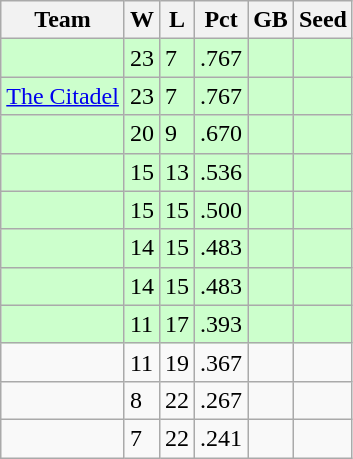<table class="wikitable">
<tr>
<th>Team</th>
<th>W</th>
<th>L</th>
<th>Pct</th>
<th>GB</th>
<th>Seed</th>
</tr>
<tr bgcolor="#ccffcc">
<td></td>
<td>23</td>
<td>7</td>
<td>.767</td>
<td></td>
<td></td>
</tr>
<tr bgcolor="#ccffcc">
<td><a href='#'>The Citadel</a></td>
<td>23</td>
<td>7</td>
<td>.767</td>
<td></td>
<td></td>
</tr>
<tr bgcolor="#ccffcc">
<td></td>
<td>20</td>
<td>9</td>
<td>.670</td>
<td></td>
<td></td>
</tr>
<tr bgcolor="#ccffcc">
<td></td>
<td>15</td>
<td>13</td>
<td>.536</td>
<td></td>
<td></td>
</tr>
<tr bgcolor="#ccffcc">
<td></td>
<td>15</td>
<td>15</td>
<td>.500</td>
<td></td>
<td></td>
</tr>
<tr bgcolor="#ccffcc">
<td></td>
<td>14</td>
<td>15</td>
<td>.483</td>
<td></td>
<td></td>
</tr>
<tr bgcolor="#ccffcc">
<td></td>
<td>14</td>
<td>15</td>
<td>.483</td>
<td></td>
<td></td>
</tr>
<tr bgcolor="#ccffcc">
<td></td>
<td>11</td>
<td>17</td>
<td>.393</td>
<td></td>
<td></td>
</tr>
<tr>
<td></td>
<td>11</td>
<td>19</td>
<td>.367</td>
<td></td>
<td></td>
</tr>
<tr>
<td></td>
<td>8</td>
<td>22</td>
<td>.267</td>
<td></td>
<td></td>
</tr>
<tr>
<td></td>
<td>7</td>
<td>22</td>
<td>.241</td>
<td></td>
<td></td>
</tr>
</table>
